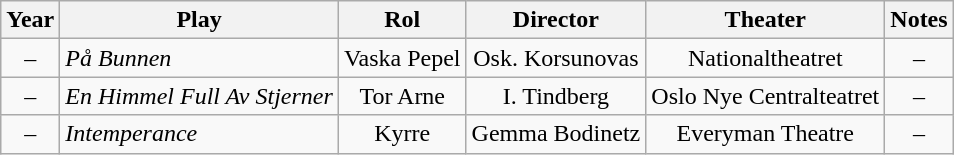<table class="wikitable">
<tr>
<th>Year</th>
<th>Play</th>
<th>Rol</th>
<th>Director</th>
<th>Theater</th>
<th>Notes</th>
</tr>
<tr>
<td rowspan="1" align="center">–</td>
<td><em>På Bunnen</em></td>
<td rowspan="1" align="center">Vaska Pepel</td>
<td rowspan="1" align="center">Osk. Korsunovas</td>
<td rowspan="1" align="center">Nationaltheatret</td>
<td rowspan="1" align="center">–</td>
</tr>
<tr>
<td rowspan="1" align="center">–</td>
<td><em>En Himmel Full Av Stjerner</em></td>
<td rowspan="1" align="center">Tor Arne</td>
<td rowspan="1" align="center">I. Tindberg</td>
<td rowspan="1" align="center">Oslo Nye Centralteatret</td>
<td rowspan="1" align="center">–</td>
</tr>
<tr>
<td rowspan="1" align="center">–</td>
<td><em>Intemperance</em></td>
<td rowspan="1" align="center">Kyrre</td>
<td rowspan="1" align="center">Gemma Bodinetz</td>
<td rowspan="1" align="center">Everyman Theatre</td>
<td rowspan="1" align="center">–</td>
</tr>
</table>
